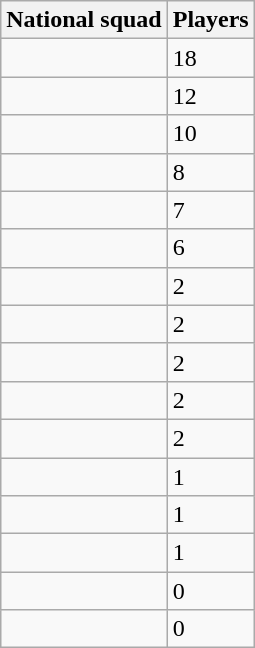<table class="wikitable sortable">
<tr>
<th>National squad</th>
<th>Players</th>
</tr>
<tr>
<td></td>
<td>18</td>
</tr>
<tr>
<td></td>
<td>12</td>
</tr>
<tr>
<td></td>
<td>10</td>
</tr>
<tr>
<td></td>
<td>8</td>
</tr>
<tr>
<td></td>
<td>7</td>
</tr>
<tr>
<td></td>
<td>6</td>
</tr>
<tr>
<td></td>
<td>2</td>
</tr>
<tr>
<td></td>
<td>2</td>
</tr>
<tr>
<td></td>
<td>2</td>
</tr>
<tr>
<td></td>
<td>2</td>
</tr>
<tr>
<td></td>
<td>2</td>
</tr>
<tr>
<td></td>
<td>1</td>
</tr>
<tr>
<td></td>
<td>1</td>
</tr>
<tr>
<td></td>
<td>1</td>
</tr>
<tr>
<td></td>
<td>0</td>
</tr>
<tr>
<td></td>
<td>0</td>
</tr>
</table>
